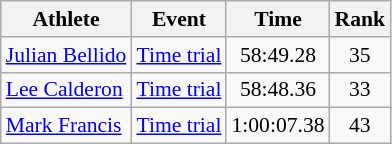<table class=wikitable style="font-size:90%">
<tr>
<th>Athlete</th>
<th>Event</th>
<th>Time</th>
<th>Rank</th>
</tr>
<tr align=center>
<td align=left><a href='#'>Julian Bellido</a></td>
<td align=left><a href='#'>Time trial</a></td>
<td>58:49.28</td>
<td>35</td>
</tr>
<tr align=center>
<td align=left><a href='#'>Lee Calderon</a></td>
<td align=left><a href='#'>Time trial</a></td>
<td>58:48.36</td>
<td>33</td>
</tr>
<tr align=center>
<td align=left><a href='#'>Mark Francis</a></td>
<td align=left><a href='#'>Time trial</a></td>
<td>1:00:07.38</td>
<td>43</td>
</tr>
</table>
